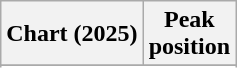<table class="wikitable sortable plainrowheaders" style="text-align:center">
<tr>
<th scope="col">Chart (2025)</th>
<th scope="col">Peak<br>position</th>
</tr>
<tr>
</tr>
<tr>
</tr>
<tr>
</tr>
<tr>
</tr>
<tr>
</tr>
<tr>
</tr>
<tr>
</tr>
<tr>
</tr>
</table>
